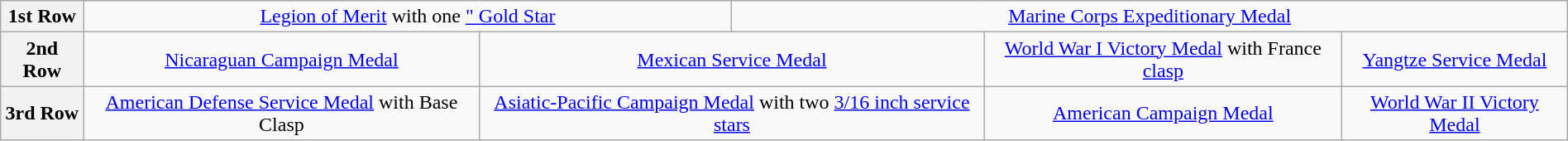<table class="wikitable" style="margin:1em auto; text-align:center;">
<tr>
<th>1st Row</th>
<td colspan="7"><a href='#'>Legion of Merit</a> with one <a href='#'>" Gold Star</a></td>
<td colspan="8"><a href='#'>Marine Corps Expeditionary Medal</a></td>
</tr>
<tr>
<th>2nd Row</th>
<td colspan="4"><a href='#'>Nicaraguan Campaign Medal</a></td>
<td colspan="4"><a href='#'>Mexican Service Medal</a></td>
<td colspan="4"><a href='#'>World War I Victory Medal</a> with France <a href='#'>clasp</a></td>
<td colspan="4"><a href='#'>Yangtze Service Medal</a></td>
</tr>
<tr>
<th>3rd Row</th>
<td colspan="4"><a href='#'>American Defense Service Medal</a> with Base Clasp</td>
<td colspan="4"><a href='#'>Asiatic-Pacific Campaign Medal</a> with two <a href='#'>3/16 inch service stars</a></td>
<td colspan="4"><a href='#'>American Campaign Medal</a></td>
<td colspan="4"><a href='#'>World War II Victory Medal</a></td>
</tr>
</table>
